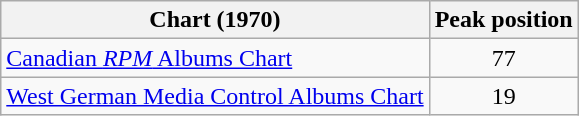<table class="wikitable sortable" style="text-align:center;">
<tr>
<th>Chart (1970)</th>
<th>Peak position</th>
</tr>
<tr>
<td align="left"><a href='#'>Canadian <em>RPM</em> Albums Chart</a></td>
<td>77</td>
</tr>
<tr>
<td align="left"><a href='#'>West German Media Control Albums Chart</a></td>
<td>19</td>
</tr>
</table>
